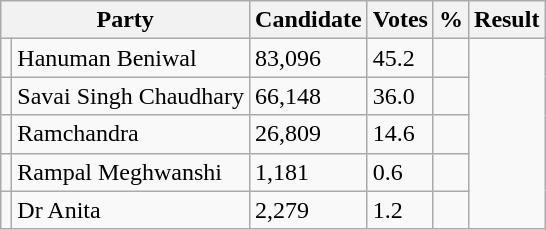<table class="wikitable">
<tr>
<th colspan=2>Party</th>
<th>Candidate</th>
<th>Votes</th>
<th>%</th>
<th>Result</th>
</tr>
<tr>
<td></td>
<td>Hanuman Beniwal</td>
<td>83,096</td>
<td>45.2</td>
<td></td>
</tr>
<tr>
<td></td>
<td>Savai Singh Chaudhary</td>
<td>66,148</td>
<td>36.0</td>
<td></td>
</tr>
<tr>
<td></td>
<td>Ramchandra</td>
<td>26,809</td>
<td>14.6</td>
<td></td>
</tr>
<tr>
<td></td>
<td>Rampal Meghwanshi</td>
<td>1,181</td>
<td>0.6</td>
<td></td>
</tr>
<tr>
<td></td>
<td>Dr Anita</td>
<td>2,279</td>
<td>1.2</td>
<td></td>
</tr>
</table>
